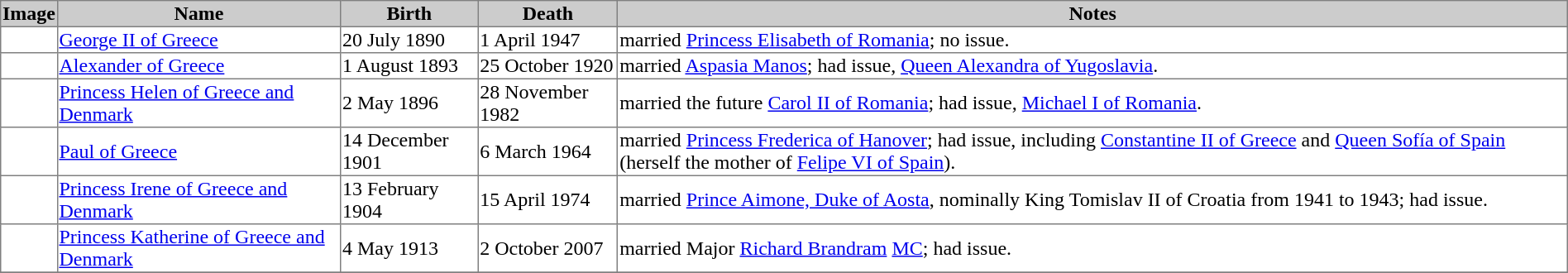<table border="1" style="border-collapse: collapse;">
<tr style="background:#ccc;">
<th>Image</th>
<th>Name</th>
<th>Birth</th>
<th>Death</th>
<th>Notes</th>
</tr>
<tr>
<td align=center></td>
<td><a href='#'>George II of Greece</a></td>
<td>20 July 1890</td>
<td>1 April 1947</td>
<td>married <a href='#'>Princess Elisabeth of Romania</a>; no issue.</td>
</tr>
<tr>
<td align=center></td>
<td><a href='#'>Alexander of Greece</a></td>
<td>1 August 1893</td>
<td>25 October 1920</td>
<td>married <a href='#'>Aspasia Manos</a>; had issue, <a href='#'>Queen Alexandra of Yugoslavia</a>.</td>
</tr>
<tr>
<td align=center></td>
<td><a href='#'>Princess Helen of Greece and Denmark</a></td>
<td>2 May 1896</td>
<td>28 November 1982</td>
<td>married the future <a href='#'>Carol II of Romania</a>; had issue, <a href='#'>Michael I of Romania</a>.</td>
</tr>
<tr>
<td align=center></td>
<td><a href='#'>Paul of Greece</a></td>
<td>14 December 1901</td>
<td>6 March 1964</td>
<td>married <a href='#'>Princess Frederica of Hanover</a>; had issue, including <a href='#'>Constantine II of Greece</a> and <a href='#'>Queen Sofía of Spain</a> (herself the mother of <a href='#'>Felipe VI of Spain</a>).</td>
</tr>
<tr>
<td align=center></td>
<td><a href='#'>Princess Irene of Greece and Denmark</a></td>
<td>13 February 1904</td>
<td>15 April 1974</td>
<td>married <a href='#'>Prince Aimone, Duke of Aosta</a>, nominally King Tomislav II of Croatia from 1941 to 1943; had issue.</td>
</tr>
<tr>
<td align=center></td>
<td><a href='#'>Princess Katherine of Greece and Denmark</a></td>
<td>4 May 1913</td>
<td>2 October 2007</td>
<td>married Major <a href='#'>Richard Brandram</a> <a href='#'>MC</a>; had issue.</td>
</tr>
<tr>
</tr>
</table>
